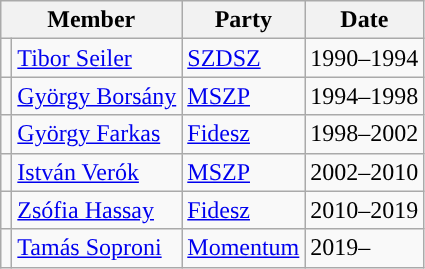<table class=wikitable>
<tr>
<th colspan=2>Member</th>
<th>Party</th>
<th>Date</th>
</tr>
<tr>
<td style="background-color:"></td>
<td><a href='#'>Tibor Seiler</a></td>
<td><a href='#'>SZDSZ</a></td>
<td>1990–1994</td>
</tr>
<tr>
<td style="background-color:"></td>
<td><a href='#'>György Borsány</a></td>
<td><a href='#'>MSZP</a></td>
<td>1994–1998</td>
</tr>
<tr>
<td style="background-color:"></td>
<td><a href='#'>György Farkas</a></td>
<td><a href='#'>Fidesz</a></td>
<td>1998–2002</td>
</tr>
<tr>
<td style="background-color:"></td>
<td><a href='#'>István Verók</a></td>
<td><a href='#'>MSZP</a></td>
<td>2002–2010</td>
</tr>
<tr>
<td style="background-color:"></td>
<td><a href='#'>Zsófia Hassay</a></td>
<td><a href='#'>Fidesz</a></td>
<td>2010–2019</td>
</tr>
<tr>
<td style="background-color:"></td>
<td><a href='#'>Tamás Soproni</a></td>
<td><a href='#'>Momentum</a></td>
<td>2019–</td>
</tr>
</table>
